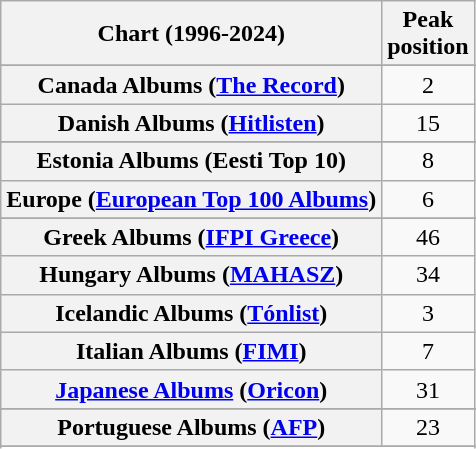<table class="wikitable sortable plainrowheaders">
<tr>
<th>Chart (1996-2024)</th>
<th>Peak<br>position</th>
</tr>
<tr>
</tr>
<tr>
</tr>
<tr>
</tr>
<tr>
</tr>
<tr>
<th scope="row">Canada Albums (<a href='#'>The Record</a>)</th>
<td style="text-align:center;">2</td>
</tr>
<tr>
<th scope="row">Danish Albums (<a href='#'>Hitlisten</a>)</th>
<td style="text-align:center;">15</td>
</tr>
<tr>
</tr>
<tr>
<th scope="row">Estonia Albums (Eesti Top 10)</th>
<td align="center">8</td>
</tr>
<tr>
<th scope="row">Europe (<a href='#'>European Top 100 Albums</a>)</th>
<td style="text-align:center;">6</td>
</tr>
<tr>
</tr>
<tr>
</tr>
<tr>
</tr>
<tr>
<th scope="row">Greek Albums (<a href='#'>IFPI Greece</a>)</th>
<td style="text-align:center;">46</td>
</tr>
<tr>
<th scope="row">Hungary Albums (<a href='#'>MAHASZ</a>)</th>
<td style="text-align:center;">34</td>
</tr>
<tr>
<th scope="row">Icelandic Albums (<a href='#'>Tónlist</a>)</th>
<td align="center">3</td>
</tr>
<tr>
<th scope="row">Italian Albums (<a href='#'>FIMI</a>)</th>
<td style="text-align:center;">7</td>
</tr>
<tr>
<th scope="row"><a href='#'>Japanese Albums</a> (<a href='#'>Oricon</a>)</th>
<td style="text-align:center;">31</td>
</tr>
<tr>
</tr>
<tr>
</tr>
<tr>
<th scope="row">Portuguese Albums (<a href='#'>AFP</a>)</th>
<td style="text-align:center;">23</td>
</tr>
<tr>
</tr>
<tr>
</tr>
<tr>
</tr>
<tr>
</tr>
<tr>
</tr>
<tr>
</tr>
</table>
